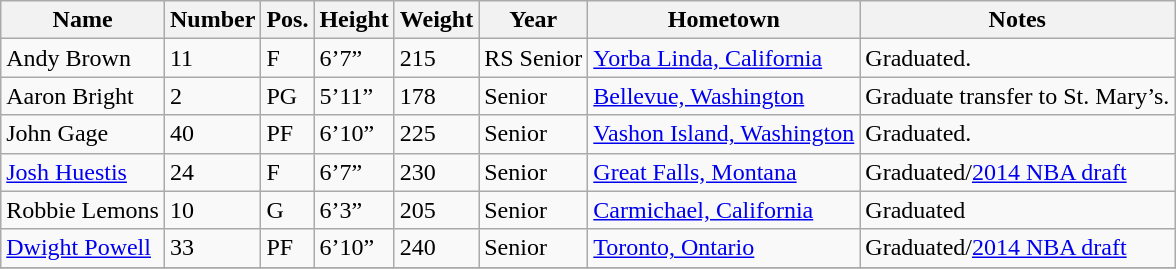<table class="wikitable sortable" border="1">
<tr>
<th>Name</th>
<th>Number</th>
<th>Pos.</th>
<th>Height</th>
<th>Weight</th>
<th>Year</th>
<th>Hometown</th>
<th class="unsortable">Notes</th>
</tr>
<tr>
<td sortname>Andy Brown</td>
<td>11</td>
<td>F</td>
<td>6’7”</td>
<td>215</td>
<td>RS Senior</td>
<td><a href='#'>Yorba Linda, California</a></td>
<td>Graduated.</td>
</tr>
<tr>
<td sortname>Aaron Bright</td>
<td>2</td>
<td>PG</td>
<td>5’11”</td>
<td>178</td>
<td>Senior</td>
<td><a href='#'>Bellevue, Washington</a></td>
<td>Graduate transfer to St. Mary’s.</td>
</tr>
<tr>
<td sortname>John Gage</td>
<td>40</td>
<td>PF</td>
<td>6’10”</td>
<td>225</td>
<td>Senior</td>
<td><a href='#'>Vashon Island, Washington</a></td>
<td>Graduated.</td>
</tr>
<tr>
<td sortname><a href='#'>Josh Huestis</a></td>
<td>24</td>
<td>F</td>
<td>6’7”</td>
<td>230</td>
<td>Senior</td>
<td><a href='#'>Great Falls, Montana</a></td>
<td>Graduated/<a href='#'>2014 NBA draft</a></td>
</tr>
<tr>
<td sortname>Robbie Lemons</td>
<td>10</td>
<td>G</td>
<td>6’3”</td>
<td>205</td>
<td>Senior</td>
<td><a href='#'>Carmichael, California</a></td>
<td>Graduated</td>
</tr>
<tr>
<td sortname><a href='#'>Dwight Powell</a></td>
<td>33</td>
<td>PF</td>
<td>6’10”</td>
<td>240</td>
<td>Senior</td>
<td><a href='#'>Toronto, Ontario</a></td>
<td>Graduated/<a href='#'>2014 NBA draft</a></td>
</tr>
<tr>
</tr>
</table>
